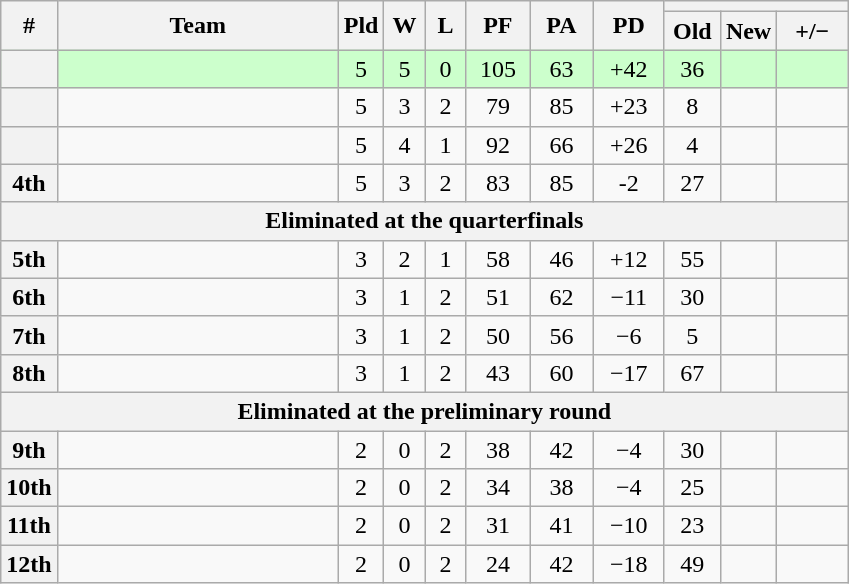<table class=wikitable style="text-align:center;">
<tr>
<th rowspan=2>#</th>
<th width=180px rowspan=2>Team</th>
<th width=20px rowspan=2>Pld</th>
<th width=20px rowspan=2>W</th>
<th width=20px rowspan=2>L</th>
<th width=35px rowspan=2>PF</th>
<th width=35px rowspan=2>PA</th>
<th width=40px rowspan=2>PD</th>
<th colspan=3></th>
</tr>
<tr>
<th width=30px>Old</th>
<th width=30px>New</th>
<th width=40px>+/−</th>
</tr>
<tr bgcolor=#ccffcc>
<th></th>
<td align=left></td>
<td>5</td>
<td>5</td>
<td>0</td>
<td>105</td>
<td>63</td>
<td>+42</td>
<td>36</td>
<td></td>
<td></td>
</tr>
<tr>
<th></th>
<td align=left></td>
<td>5</td>
<td>3</td>
<td>2</td>
<td>79</td>
<td>85</td>
<td>+23</td>
<td>8</td>
<td></td>
<td></td>
</tr>
<tr>
<th></th>
<td align=left></td>
<td>5</td>
<td>4</td>
<td>1</td>
<td>92</td>
<td>66</td>
<td>+26</td>
<td>4</td>
<td></td>
<td></td>
</tr>
<tr>
<th>4th</th>
<td align=left></td>
<td>5</td>
<td>3</td>
<td>2</td>
<td>83</td>
<td>85</td>
<td>-2</td>
<td>27</td>
<td></td>
<td></td>
</tr>
<tr>
<th colspan=11>Eliminated at the quarterfinals</th>
</tr>
<tr>
<th>5th</th>
<td align=left></td>
<td>3</td>
<td>2</td>
<td>1</td>
<td>58</td>
<td>46</td>
<td>+12</td>
<td>55</td>
<td></td>
<td></td>
</tr>
<tr>
<th>6th</th>
<td align=left></td>
<td>3</td>
<td>1</td>
<td>2</td>
<td>51</td>
<td>62</td>
<td>−11</td>
<td>30</td>
<td></td>
<td></td>
</tr>
<tr>
<th>7th</th>
<td align=left></td>
<td>3</td>
<td>1</td>
<td>2</td>
<td>50</td>
<td>56</td>
<td>−6</td>
<td>5</td>
<td></td>
<td></td>
</tr>
<tr>
<th>8th</th>
<td align=left></td>
<td>3</td>
<td>1</td>
<td>2</td>
<td>43</td>
<td>60</td>
<td>−17</td>
<td>67</td>
<td></td>
<td></td>
</tr>
<tr>
<th colspan=11>Eliminated at the preliminary round</th>
</tr>
<tr>
<th>9th</th>
<td align=left></td>
<td>2</td>
<td>0</td>
<td>2</td>
<td>38</td>
<td>42</td>
<td>−4</td>
<td>30</td>
<td></td>
<td></td>
</tr>
<tr>
<th>10th</th>
<td align=left></td>
<td>2</td>
<td>0</td>
<td>2</td>
<td>34</td>
<td>38</td>
<td>−4</td>
<td>25</td>
<td></td>
<td></td>
</tr>
<tr>
<th>11th</th>
<td align=left></td>
<td>2</td>
<td>0</td>
<td>2</td>
<td>31</td>
<td>41</td>
<td>−10</td>
<td>23</td>
<td></td>
<td></td>
</tr>
<tr>
<th>12th</th>
<td align=left></td>
<td>2</td>
<td>0</td>
<td>2</td>
<td>24</td>
<td>42</td>
<td>−18</td>
<td>49</td>
<td></td>
<td></td>
</tr>
</table>
